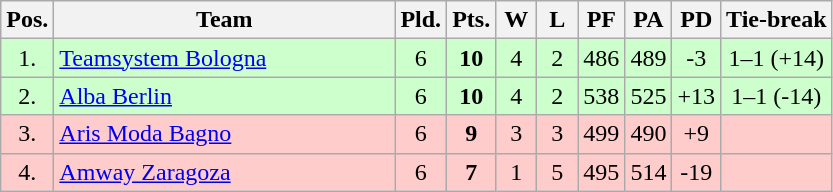<table class="wikitable" style="text-align:center">
<tr>
<th width=15>Pos.</th>
<th width=220>Team</th>
<th width=20>Pld.</th>
<th width=20>Pts.</th>
<th width=20>W</th>
<th width=20>L</th>
<th width=20>PF</th>
<th width=20>PA</th>
<th width=20>PD</th>
<th>Tie-break</th>
</tr>
<tr style="background: #ccffcc;">
<td>1.</td>
<td align=left> <a href='#'>Teamsystem Bologna</a></td>
<td>6</td>
<td><strong>10</strong></td>
<td>4</td>
<td>2</td>
<td>486</td>
<td>489</td>
<td>-3</td>
<td>1–1 (+14)</td>
</tr>
<tr style="background: #ccffcc;">
<td>2.</td>
<td align=left> <a href='#'>Alba Berlin</a></td>
<td>6</td>
<td><strong>10</strong></td>
<td>4</td>
<td>2</td>
<td>538</td>
<td>525</td>
<td>+13</td>
<td>1–1 (-14)</td>
</tr>
<tr style="background: #ffcccc;">
<td>3.</td>
<td align=left> <a href='#'>Aris Moda Bagno</a></td>
<td>6</td>
<td><strong>9</strong></td>
<td>3</td>
<td>3</td>
<td>499</td>
<td>490</td>
<td>+9</td>
<td></td>
</tr>
<tr style="background: #ffcccc;">
<td>4.</td>
<td align=left> <a href='#'>Amway Zaragoza</a></td>
<td>6</td>
<td><strong>7</strong></td>
<td>1</td>
<td>5</td>
<td>495</td>
<td>514</td>
<td>-19</td>
<td></td>
</tr>
</table>
